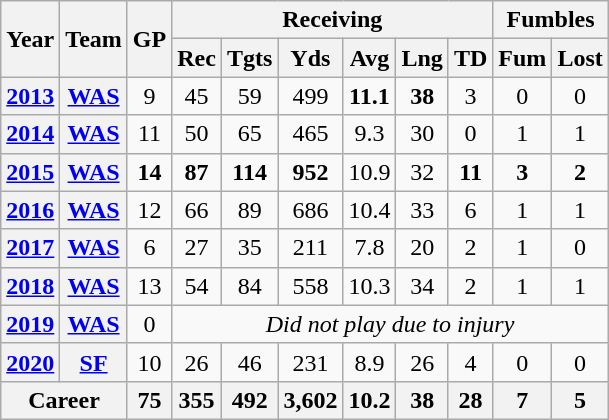<table class="wikitable" style="text-align:center;">
<tr>
<th rowspan="2">Year</th>
<th rowspan="2">Team</th>
<th rowspan="2">GP</th>
<th colspan="6">Receiving</th>
<th colspan="2">Fumbles</th>
</tr>
<tr>
<th>Rec</th>
<th>Tgts</th>
<th>Yds</th>
<th>Avg</th>
<th>Lng</th>
<th>TD</th>
<th>Fum</th>
<th>Lost</th>
</tr>
<tr>
<th><a href='#'>2013</a></th>
<th><a href='#'>WAS</a></th>
<td>9</td>
<td>45</td>
<td>59</td>
<td>499</td>
<td><strong>11.1</strong></td>
<td><strong>38</strong></td>
<td>3</td>
<td>0</td>
<td>0</td>
</tr>
<tr>
<th><a href='#'>2014</a></th>
<th><a href='#'>WAS</a></th>
<td>11</td>
<td>50</td>
<td>65</td>
<td>465</td>
<td>9.3</td>
<td>30</td>
<td>0</td>
<td>1</td>
<td>1</td>
</tr>
<tr>
<th><a href='#'>2015</a></th>
<th><a href='#'>WAS</a></th>
<td><strong>14</strong></td>
<td><strong>87</strong></td>
<td><strong>114</strong></td>
<td><strong>952</strong></td>
<td>10.9</td>
<td>32</td>
<td><strong>11</strong></td>
<td><strong>3</strong></td>
<td><strong>2</strong></td>
</tr>
<tr>
<th><a href='#'>2016</a></th>
<th><a href='#'>WAS</a></th>
<td>12</td>
<td>66</td>
<td>89</td>
<td>686</td>
<td>10.4</td>
<td>33</td>
<td>6</td>
<td>1</td>
<td>1</td>
</tr>
<tr>
<th><a href='#'>2017</a></th>
<th><a href='#'>WAS</a></th>
<td>6</td>
<td>27</td>
<td>35</td>
<td>211</td>
<td>7.8</td>
<td>20</td>
<td>2</td>
<td>1</td>
<td>0</td>
</tr>
<tr>
<th><a href='#'>2018</a></th>
<th><a href='#'>WAS</a></th>
<td>13</td>
<td>54</td>
<td>84</td>
<td>558</td>
<td>10.3</td>
<td>34</td>
<td>2</td>
<td>1</td>
<td>1</td>
</tr>
<tr>
<th><a href='#'>2019</a></th>
<th><a href='#'>WAS</a></th>
<td>0</td>
<td colspan="8"><em>Did not play due to injury</em></td>
</tr>
<tr>
<th><a href='#'>2020</a></th>
<th><a href='#'>SF</a></th>
<td>10</td>
<td>26</td>
<td>46</td>
<td>231</td>
<td>8.9</td>
<td>26</td>
<td>4</td>
<td>0</td>
<td>0</td>
</tr>
<tr>
<th colspan="2">Career</th>
<th>75</th>
<th>355</th>
<th>492</th>
<th>3,602</th>
<th>10.2</th>
<th>38</th>
<th>28</th>
<th>7</th>
<th>5</th>
</tr>
</table>
